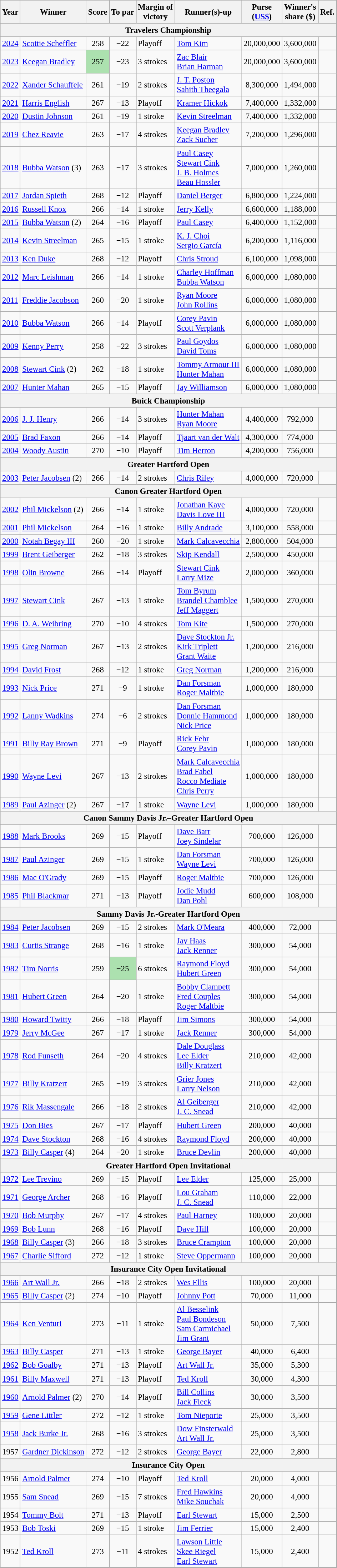<table class="wikitable" style="font-size:95%">
<tr>
<th>Year</th>
<th>Winner</th>
<th>Score</th>
<th>To par</th>
<th>Margin of<br>victory</th>
<th>Runner(s)-up</th>
<th>Purse<br>(<a href='#'>US$</a>)</th>
<th>Winner's<br>share ($)</th>
<th>Ref.</th>
</tr>
<tr>
<th colspan=10>Travelers Championship</th>
</tr>
<tr>
<td><a href='#'>2024</a></td>
<td> <a href='#'>Scottie Scheffler</a></td>
<td align=center>258</td>
<td align=center>−22</td>
<td>Playoff</td>
<td> <a href='#'>Tom Kim</a></td>
<td align=center>20,000,000</td>
<td align=center>3,600,000</td>
<td></td>
</tr>
<tr>
<td><a href='#'>2023</a></td>
<td> <a href='#'>Keegan Bradley</a></td>
<td style="text-align: center; background: #ACE1AF">257</td>
<td align=center>−23</td>
<td>3 strokes</td>
<td> <a href='#'>Zac Blair</a><br> <a href='#'>Brian Harman</a></td>
<td align=center>20,000,000</td>
<td align=center>3,600,000</td>
<td></td>
</tr>
<tr>
<td><a href='#'>2022</a></td>
<td> <a href='#'>Xander Schauffele</a></td>
<td align=center>261</td>
<td align=center>−19</td>
<td>2 strokes</td>
<td> <a href='#'>J. T. Poston</a><br> <a href='#'>Sahith Theegala</a></td>
<td align=center>8,300,000</td>
<td align=center>1,494,000</td>
<td></td>
</tr>
<tr>
<td><a href='#'>2021</a></td>
<td> <a href='#'>Harris English</a></td>
<td align=center>267</td>
<td align=center>−13</td>
<td>Playoff</td>
<td> <a href='#'>Kramer Hickok</a></td>
<td align=center>7,400,000</td>
<td align=center>1,332,000</td>
<td></td>
</tr>
<tr>
<td><a href='#'>2020</a></td>
<td> <a href='#'>Dustin Johnson</a></td>
<td align=center>261</td>
<td align=center>−19</td>
<td>1 stroke</td>
<td> <a href='#'>Kevin Streelman</a></td>
<td align=center>7,400,000</td>
<td align=center>1,332,000</td>
<td></td>
</tr>
<tr>
<td><a href='#'>2019</a></td>
<td> <a href='#'>Chez Reavie</a></td>
<td align=center>263</td>
<td align=center>−17</td>
<td>4 strokes</td>
<td> <a href='#'>Keegan Bradley</a><br> <a href='#'>Zack Sucher</a></td>
<td align=center>7,200,000</td>
<td align=center>1,296,000</td>
<td></td>
</tr>
<tr>
<td><a href='#'>2018</a></td>
<td> <a href='#'>Bubba Watson</a> (3)</td>
<td align=center>263</td>
<td align=center>−17</td>
<td>3 strokes</td>
<td> <a href='#'>Paul Casey</a><br> <a href='#'>Stewart Cink</a><br> <a href='#'>J. B. Holmes</a><br> <a href='#'>Beau Hossler</a></td>
<td align=center>7,000,000</td>
<td align=center>1,260,000</td>
<td></td>
</tr>
<tr>
<td><a href='#'>2017</a></td>
<td> <a href='#'>Jordan Spieth</a></td>
<td align=center>268</td>
<td align=center>−12</td>
<td>Playoff</td>
<td> <a href='#'>Daniel Berger</a></td>
<td align=center>6,800,000</td>
<td align=center>1,224,000</td>
<td></td>
</tr>
<tr>
<td><a href='#'>2016</a></td>
<td> <a href='#'>Russell Knox</a></td>
<td align=center>266</td>
<td align=center>−14</td>
<td>1 stroke</td>
<td> <a href='#'>Jerry Kelly</a></td>
<td align=center>6,600,000</td>
<td align=center>1,188,000</td>
<td></td>
</tr>
<tr>
<td><a href='#'>2015</a></td>
<td> <a href='#'>Bubba Watson</a> (2)</td>
<td align=center>264</td>
<td align=center>−16</td>
<td>Playoff</td>
<td> <a href='#'>Paul Casey</a></td>
<td align=center>6,400,000</td>
<td align=center>1,152,000</td>
<td></td>
</tr>
<tr>
<td><a href='#'>2014</a></td>
<td> <a href='#'>Kevin Streelman</a></td>
<td align=center>265</td>
<td align=center>−15</td>
<td>1 stroke</td>
<td> <a href='#'>K. J. Choi</a><br> <a href='#'>Sergio García</a></td>
<td align=center>6,200,000</td>
<td align=center>1,116,000</td>
<td></td>
</tr>
<tr>
<td><a href='#'>2013</a></td>
<td> <a href='#'>Ken Duke</a></td>
<td align=center>268</td>
<td align=center>−12</td>
<td>Playoff</td>
<td> <a href='#'>Chris Stroud</a></td>
<td align=center>6,100,000</td>
<td align=center>1,098,000</td>
<td></td>
</tr>
<tr>
<td><a href='#'>2012</a></td>
<td> <a href='#'>Marc Leishman</a></td>
<td align=center>266</td>
<td align=center>−14</td>
<td>1 stroke</td>
<td> <a href='#'>Charley Hoffman</a><br> <a href='#'>Bubba Watson</a></td>
<td align=center>6,000,000</td>
<td align=center>1,080,000</td>
<td></td>
</tr>
<tr>
<td><a href='#'>2011</a></td>
<td> <a href='#'>Freddie Jacobson</a></td>
<td align=center>260</td>
<td align=center>−20</td>
<td>1 stroke</td>
<td> <a href='#'>Ryan Moore</a><br> <a href='#'>John Rollins</a></td>
<td align=center>6,000,000</td>
<td align=center>1,080,000</td>
<td></td>
</tr>
<tr>
<td><a href='#'>2010</a></td>
<td> <a href='#'>Bubba Watson</a></td>
<td align=center>266</td>
<td align=center>−14</td>
<td>Playoff</td>
<td> <a href='#'>Corey Pavin</a><br> <a href='#'>Scott Verplank</a></td>
<td align=center>6,000,000</td>
<td align=center>1,080,000</td>
<td></td>
</tr>
<tr>
<td><a href='#'>2009</a></td>
<td> <a href='#'>Kenny Perry</a></td>
<td align=center>258</td>
<td align=center>−22</td>
<td>3 strokes</td>
<td> <a href='#'>Paul Goydos</a><br> <a href='#'>David Toms</a></td>
<td align=center>6,000,000</td>
<td align=center>1,080,000</td>
<td></td>
</tr>
<tr>
<td><a href='#'>2008</a></td>
<td> <a href='#'>Stewart Cink</a> (2)</td>
<td align=center>262</td>
<td align=center>−18</td>
<td>1 stroke</td>
<td> <a href='#'>Tommy Armour III</a><br> <a href='#'>Hunter Mahan</a></td>
<td align=center>6,000,000</td>
<td align=center>1,080,000</td>
<td></td>
</tr>
<tr>
<td><a href='#'>2007</a></td>
<td> <a href='#'>Hunter Mahan</a></td>
<td align=center>265</td>
<td align=center>−15</td>
<td>Playoff</td>
<td> <a href='#'>Jay Williamson</a></td>
<td align=center>6,000,000</td>
<td align=center>1,080,000</td>
<td></td>
</tr>
<tr>
<th colspan=10>Buick Championship</th>
</tr>
<tr>
<td><a href='#'>2006</a></td>
<td> <a href='#'>J. J. Henry</a></td>
<td align=center>266</td>
<td align=center>−14</td>
<td>3 strokes</td>
<td> <a href='#'>Hunter Mahan</a><br> <a href='#'>Ryan Moore</a></td>
<td align=center>4,400,000</td>
<td align=center>792,000</td>
<td></td>
</tr>
<tr>
<td><a href='#'>2005</a></td>
<td> <a href='#'>Brad Faxon</a></td>
<td align=center>266</td>
<td align=center>−14</td>
<td>Playoff</td>
<td> <a href='#'>Tjaart van der Walt</a></td>
<td align=center>4,300,000</td>
<td align=center>774,000</td>
<td></td>
</tr>
<tr>
<td><a href='#'>2004</a></td>
<td> <a href='#'>Woody Austin</a></td>
<td align=center>270</td>
<td align=center>−10</td>
<td>Playoff</td>
<td> <a href='#'>Tim Herron</a></td>
<td align=center>4,200,000</td>
<td align=center>756,000</td>
<td></td>
</tr>
<tr>
<th colspan=10>Greater Hartford Open</th>
</tr>
<tr>
<td><a href='#'>2003</a></td>
<td> <a href='#'>Peter Jacobsen</a> (2)</td>
<td align=center>266</td>
<td align=center>−14</td>
<td>2 strokes</td>
<td> <a href='#'>Chris Riley</a></td>
<td align=center>4,000,000</td>
<td align=center>720,000</td>
<td></td>
</tr>
<tr>
<th colspan=10>Canon Greater Hartford Open</th>
</tr>
<tr>
<td><a href='#'>2002</a></td>
<td> <a href='#'>Phil Mickelson</a> (2)</td>
<td align=center>266</td>
<td align=center>−14</td>
<td>1 stroke</td>
<td> <a href='#'>Jonathan Kaye</a><br> <a href='#'>Davis Love III</a></td>
<td align=center>4,000,000</td>
<td align=center>720,000</td>
<td></td>
</tr>
<tr>
<td><a href='#'>2001</a></td>
<td> <a href='#'>Phil Mickelson</a></td>
<td align=center>264</td>
<td align=center>−16</td>
<td>1 stroke</td>
<td> <a href='#'>Billy Andrade</a></td>
<td align=center>3,100,000</td>
<td align=center>558,000</td>
<td></td>
</tr>
<tr>
<td><a href='#'>2000</a></td>
<td> <a href='#'>Notah Begay III</a></td>
<td align=center>260</td>
<td align=center>−20</td>
<td>1 stroke</td>
<td> <a href='#'>Mark Calcavecchia</a></td>
<td align=center>2,800,000</td>
<td align=center>504,000</td>
<td></td>
</tr>
<tr>
<td><a href='#'>1999</a></td>
<td> <a href='#'>Brent Geiberger</a></td>
<td align=center>262</td>
<td align=center>−18</td>
<td>3 strokes</td>
<td> <a href='#'>Skip Kendall</a></td>
<td align=center>2,500,000</td>
<td align=center>450,000</td>
<td></td>
</tr>
<tr>
<td><a href='#'>1998</a></td>
<td> <a href='#'>Olin Browne</a></td>
<td align=center>266</td>
<td align=center>−14</td>
<td>Playoff</td>
<td> <a href='#'>Stewart Cink</a><br> <a href='#'>Larry Mize</a></td>
<td align=center>2,000,000</td>
<td align=center>360,000</td>
<td></td>
</tr>
<tr>
<td><a href='#'>1997</a></td>
<td> <a href='#'>Stewart Cink</a></td>
<td align=center>267</td>
<td align=center>−13</td>
<td>1 stroke</td>
<td> <a href='#'>Tom Byrum</a><br> <a href='#'>Brandel Chamblee</a><br> <a href='#'>Jeff Maggert</a></td>
<td align=center>1,500,000</td>
<td align=center>270,000</td>
<td></td>
</tr>
<tr>
<td><a href='#'>1996</a></td>
<td> <a href='#'>D. A. Weibring</a></td>
<td align=center>270</td>
<td align=center>−10</td>
<td>4 strokes</td>
<td> <a href='#'>Tom Kite</a></td>
<td align=center>1,500,000</td>
<td align=center>270,000</td>
<td></td>
</tr>
<tr>
<td><a href='#'>1995</a></td>
<td> <a href='#'>Greg Norman</a></td>
<td align=center>267</td>
<td align=center>−13</td>
<td>2 strokes</td>
<td> <a href='#'>Dave Stockton Jr.</a><br> <a href='#'>Kirk Triplett</a><br> <a href='#'>Grant Waite</a></td>
<td align=center>1,200,000</td>
<td align=center>216,000</td>
<td></td>
</tr>
<tr>
<td><a href='#'>1994</a></td>
<td> <a href='#'>David Frost</a></td>
<td align=center>268</td>
<td align=center>−12</td>
<td>1 stroke</td>
<td> <a href='#'>Greg Norman</a></td>
<td align=center>1,200,000</td>
<td align=center>216,000</td>
<td></td>
</tr>
<tr>
<td><a href='#'>1993</a></td>
<td> <a href='#'>Nick Price</a></td>
<td align=center>271</td>
<td align=center>−9</td>
<td>1 stroke</td>
<td> <a href='#'>Dan Forsman</a><br> <a href='#'>Roger Maltbie</a></td>
<td align=center>1,000,000</td>
<td align=center>180,000</td>
<td></td>
</tr>
<tr>
<td><a href='#'>1992</a></td>
<td> <a href='#'>Lanny Wadkins</a></td>
<td align=center>274</td>
<td align=center>−6</td>
<td>2 strokes</td>
<td> <a href='#'>Dan Forsman</a><br> <a href='#'>Donnie Hammond</a><br> <a href='#'>Nick Price</a></td>
<td align=center>1,000,000</td>
<td align=center>180,000</td>
<td></td>
</tr>
<tr>
<td><a href='#'>1991</a></td>
<td> <a href='#'>Billy Ray Brown</a></td>
<td align=center>271</td>
<td align=center>−9</td>
<td>Playoff</td>
<td> <a href='#'>Rick Fehr</a><br> <a href='#'>Corey Pavin</a></td>
<td align=center>1,000,000</td>
<td align=center>180,000</td>
<td></td>
</tr>
<tr>
<td><a href='#'>1990</a></td>
<td> <a href='#'>Wayne Levi</a></td>
<td align=center>267</td>
<td align=center>−13</td>
<td>2 strokes</td>
<td> <a href='#'>Mark Calcavecchia</a><br> <a href='#'>Brad Fabel</a><br> <a href='#'>Rocco Mediate</a><br> <a href='#'>Chris Perry</a></td>
<td align=center>1,000,000</td>
<td align=center>180,000</td>
<td></td>
</tr>
<tr>
<td><a href='#'>1989</a></td>
<td> <a href='#'>Paul Azinger</a> (2)</td>
<td align=center>267</td>
<td align=center>−17</td>
<td>1 stroke</td>
<td> <a href='#'>Wayne Levi</a></td>
<td align=center>1,000,000</td>
<td align=center>180,000</td>
<td></td>
</tr>
<tr>
<th colspan=10>Canon Sammy Davis Jr.–Greater Hartford Open</th>
</tr>
<tr>
<td><a href='#'>1988</a></td>
<td> <a href='#'>Mark Brooks</a></td>
<td align=center>269</td>
<td align=center>−15</td>
<td>Playoff</td>
<td> <a href='#'>Dave Barr</a><br> <a href='#'>Joey Sindelar</a></td>
<td align=center>700,000</td>
<td align=center>126,000</td>
<td></td>
</tr>
<tr>
<td><a href='#'>1987</a></td>
<td> <a href='#'>Paul Azinger</a></td>
<td align=center>269</td>
<td align=center>−15</td>
<td>1 stroke</td>
<td> <a href='#'>Dan Forsman</a><br> <a href='#'>Wayne Levi</a></td>
<td align=center>700,000</td>
<td align=center>126,000</td>
<td></td>
</tr>
<tr>
<td><a href='#'>1986</a></td>
<td> <a href='#'>Mac O'Grady</a></td>
<td align=center>269</td>
<td align=center>−15</td>
<td>Playoff</td>
<td> <a href='#'>Roger Maltbie</a></td>
<td align=center>700,000</td>
<td align=center>126,000</td>
<td></td>
</tr>
<tr>
<td><a href='#'>1985</a></td>
<td> <a href='#'>Phil Blackmar</a></td>
<td align=center>271</td>
<td align=center>−13</td>
<td>Playoff</td>
<td> <a href='#'>Jodie Mudd</a><br> <a href='#'>Dan Pohl</a></td>
<td align=center>600,000</td>
<td align=center>108,000</td>
<td></td>
</tr>
<tr>
<th colspan=10>Sammy Davis Jr.-Greater Hartford Open</th>
</tr>
<tr>
<td><a href='#'>1984</a></td>
<td> <a href='#'>Peter Jacobsen</a></td>
<td align=center>269</td>
<td align=center>−15</td>
<td>2 strokes</td>
<td> <a href='#'>Mark O'Meara</a></td>
<td align=center>400,000</td>
<td align=center>72,000</td>
<td></td>
</tr>
<tr>
<td><a href='#'>1983</a></td>
<td> <a href='#'>Curtis Strange</a></td>
<td align=center>268</td>
<td align=center>−16</td>
<td>1 stroke</td>
<td> <a href='#'>Jay Haas</a><br> <a href='#'>Jack Renner</a></td>
<td align=center>300,000</td>
<td align=center>54,000</td>
<td></td>
</tr>
<tr>
<td><a href='#'>1982</a></td>
<td> <a href='#'>Tim Norris</a></td>
<td align=center>259</td>
<td style="text-align: center; background: #ACE1AF">−25</td>
<td>6 strokes</td>
<td> <a href='#'>Raymond Floyd</a><br> <a href='#'>Hubert Green</a></td>
<td align=center>300,000</td>
<td align=center>54,000</td>
<td></td>
</tr>
<tr>
<td><a href='#'>1981</a></td>
<td> <a href='#'>Hubert Green</a></td>
<td align=center>264</td>
<td align=center>−20</td>
<td>1 stroke</td>
<td> <a href='#'>Bobby Clampett</a><br> <a href='#'>Fred Couples</a><br> <a href='#'>Roger Maltbie</a></td>
<td align=center>300,000</td>
<td align=center>54,000</td>
<td></td>
</tr>
<tr>
<td><a href='#'>1980</a></td>
<td> <a href='#'>Howard Twitty</a></td>
<td align=center>266</td>
<td align=center>−18</td>
<td>Playoff</td>
<td> <a href='#'>Jim Simons</a></td>
<td align=center>300,000</td>
<td align=center>54,000</td>
<td></td>
</tr>
<tr>
<td><a href='#'>1979</a></td>
<td> <a href='#'>Jerry McGee</a></td>
<td align=center>267</td>
<td align=center>−17</td>
<td>1 stroke</td>
<td> <a href='#'>Jack Renner</a></td>
<td align=center>300,000</td>
<td align=center>54,000</td>
<td></td>
</tr>
<tr>
<td><a href='#'>1978</a></td>
<td> <a href='#'>Rod Funseth</a></td>
<td align=center>264</td>
<td align=center>−20</td>
<td>4 strokes</td>
<td> <a href='#'>Dale Douglass</a><br> <a href='#'>Lee Elder</a><br> <a href='#'>Billy Kratzert</a></td>
<td align=center>210,000</td>
<td align=center>42,000</td>
<td></td>
</tr>
<tr>
<td><a href='#'>1977</a></td>
<td> <a href='#'>Billy Kratzert</a></td>
<td align=center>265</td>
<td align=center>−19</td>
<td>3 strokes</td>
<td> <a href='#'>Grier Jones</a><br> <a href='#'>Larry Nelson</a></td>
<td align=center>210,000</td>
<td align=center>42,000</td>
<td></td>
</tr>
<tr>
<td><a href='#'>1976</a></td>
<td> <a href='#'>Rik Massengale</a></td>
<td align=center>266</td>
<td align=center>−18</td>
<td>2 strokes</td>
<td> <a href='#'>Al Geiberger</a><br> <a href='#'>J. C. Snead</a></td>
<td align=center>210,000</td>
<td align=center>42,000</td>
<td></td>
</tr>
<tr>
<td><a href='#'>1975</a></td>
<td> <a href='#'>Don Bies</a></td>
<td align=center>267</td>
<td align=center>−17</td>
<td>Playoff</td>
<td> <a href='#'>Hubert Green</a></td>
<td align=center>200,000</td>
<td align=center>40,000</td>
<td></td>
</tr>
<tr>
<td><a href='#'>1974</a></td>
<td> <a href='#'>Dave Stockton</a></td>
<td align=center>268</td>
<td align=center>−16</td>
<td>4 strokes</td>
<td> <a href='#'>Raymond Floyd</a></td>
<td align=center>200,000</td>
<td align=center>40,000</td>
<td></td>
</tr>
<tr>
<td><a href='#'>1973</a></td>
<td> <a href='#'>Billy Casper</a> (4)</td>
<td align=center>264</td>
<td align=center>−20</td>
<td>1 stroke</td>
<td> <a href='#'>Bruce Devlin</a></td>
<td align=center>200,000</td>
<td align=center>40,000</td>
<td></td>
</tr>
<tr>
<th colspan=10>Greater Hartford Open Invitational</th>
</tr>
<tr>
<td><a href='#'>1972</a></td>
<td> <a href='#'>Lee Trevino</a></td>
<td align=center>269</td>
<td align=center>−15</td>
<td>Playoff</td>
<td> <a href='#'>Lee Elder</a></td>
<td align=center>125,000</td>
<td align=center>25,000</td>
<td></td>
</tr>
<tr>
<td><a href='#'>1971</a></td>
<td> <a href='#'>George Archer</a></td>
<td align=center>268</td>
<td align=center>−16</td>
<td>Playoff</td>
<td> <a href='#'>Lou Graham</a><br> <a href='#'>J. C. Snead</a></td>
<td align=center>110,000</td>
<td align=center>22,000</td>
<td></td>
</tr>
<tr>
<td><a href='#'>1970</a></td>
<td> <a href='#'>Bob Murphy</a></td>
<td align=center>267</td>
<td align=center>−17</td>
<td>4 strokes</td>
<td> <a href='#'>Paul Harney</a></td>
<td align=center>100,000</td>
<td align=center>20,000</td>
<td></td>
</tr>
<tr>
<td><a href='#'>1969</a></td>
<td> <a href='#'>Bob Lunn</a></td>
<td align=center>268</td>
<td align=center>−16</td>
<td>Playoff</td>
<td> <a href='#'>Dave Hill</a></td>
<td align=center>100,000</td>
<td align=center>20,000</td>
<td></td>
</tr>
<tr>
<td><a href='#'>1968</a></td>
<td> <a href='#'>Billy Casper</a> (3)</td>
<td align=center>266</td>
<td align=center>−18</td>
<td>3 strokes</td>
<td> <a href='#'>Bruce Crampton</a></td>
<td align=center>100,000</td>
<td align=center>20,000</td>
<td></td>
</tr>
<tr>
<td><a href='#'>1967</a></td>
<td> <a href='#'>Charlie Sifford</a></td>
<td align=center>272</td>
<td align=center>−12</td>
<td>1 stroke</td>
<td> <a href='#'>Steve Oppermann</a></td>
<td align=center>100,000</td>
<td align=center>20,000</td>
<td></td>
</tr>
<tr>
<th colspan=10>Insurance City Open Invitational</th>
</tr>
<tr>
<td><a href='#'>1966</a></td>
<td> <a href='#'>Art Wall Jr.</a></td>
<td align=center>266</td>
<td align=center>−18</td>
<td>2 strokes</td>
<td> <a href='#'>Wes Ellis</a></td>
<td align=center>100,000</td>
<td align=center>20,000</td>
<td></td>
</tr>
<tr>
<td><a href='#'>1965</a></td>
<td> <a href='#'>Billy Casper</a> (2)</td>
<td align=center>274</td>
<td align=center>−10</td>
<td>Playoff</td>
<td> <a href='#'>Johnny Pott</a></td>
<td align=center>70,000</td>
<td align=center>11,000</td>
<td></td>
</tr>
<tr>
<td><a href='#'>1964</a></td>
<td> <a href='#'>Ken Venturi</a></td>
<td align=center>273</td>
<td align=center>−11</td>
<td>1 stroke</td>
<td> <a href='#'>Al Besselink</a><br> <a href='#'>Paul Bondeson</a><br> <a href='#'>Sam Carmichael</a><br> <a href='#'>Jim Grant</a></td>
<td align=center>50,000</td>
<td align=center>7,500</td>
<td></td>
</tr>
<tr>
<td><a href='#'>1963</a></td>
<td> <a href='#'>Billy Casper</a></td>
<td align=center>271</td>
<td align=center>−13</td>
<td>1 stroke</td>
<td> <a href='#'>George Bayer</a></td>
<td align=center>40,000</td>
<td align=center>6,400</td>
<td></td>
</tr>
<tr>
<td><a href='#'>1962</a></td>
<td> <a href='#'>Bob Goalby</a></td>
<td align=center>271</td>
<td align=center>−13</td>
<td>Playoff</td>
<td> <a href='#'>Art Wall Jr.</a></td>
<td align=center>35,000</td>
<td align=center>5,300</td>
<td></td>
</tr>
<tr>
<td><a href='#'>1961</a></td>
<td> <a href='#'>Billy Maxwell</a></td>
<td align=center>271</td>
<td align=center>−13</td>
<td>Playoff</td>
<td> <a href='#'>Ted Kroll</a></td>
<td align=center>30,000</td>
<td align=center>4,300</td>
<td></td>
</tr>
<tr>
<td><a href='#'>1960</a></td>
<td> <a href='#'>Arnold Palmer</a> (2)</td>
<td align=center>270</td>
<td align=center>−14</td>
<td>Playoff</td>
<td> <a href='#'>Bill Collins</a><br> <a href='#'>Jack Fleck</a></td>
<td align=center>30,000</td>
<td align=center>3,500</td>
<td></td>
</tr>
<tr>
<td><a href='#'>1959</a></td>
<td> <a href='#'>Gene Littler</a></td>
<td align=center>272</td>
<td align=center>−12</td>
<td>1 stroke</td>
<td> <a href='#'>Tom Nieporte</a></td>
<td align=center>25,000</td>
<td align=center>3,500</td>
<td></td>
</tr>
<tr>
<td><a href='#'>1958</a></td>
<td> <a href='#'>Jack Burke Jr.</a></td>
<td align=center>268</td>
<td align=center>−16</td>
<td>3 strokes</td>
<td> <a href='#'>Dow Finsterwald</a><br> <a href='#'>Art Wall Jr.</a></td>
<td align=center>25,000</td>
<td align=center>3,500</td>
<td></td>
</tr>
<tr>
<td>1957</td>
<td> <a href='#'>Gardner Dickinson</a></td>
<td align=center>272</td>
<td align=center>−12</td>
<td>2 strokes</td>
<td> <a href='#'>George Bayer</a></td>
<td align=center>22,000</td>
<td align=center>2,800</td>
<td></td>
</tr>
<tr>
<th colspan=10>Insurance City Open</th>
</tr>
<tr>
<td>1956</td>
<td> <a href='#'>Arnold Palmer</a></td>
<td align=center>274</td>
<td align=center>−10</td>
<td>Playoff</td>
<td> <a href='#'>Ted Kroll</a></td>
<td align=center>20,000</td>
<td align=center>4,000</td>
<td></td>
</tr>
<tr>
<td>1955</td>
<td> <a href='#'>Sam Snead</a></td>
<td align=center>269</td>
<td align=center>−15</td>
<td>7 strokes</td>
<td> <a href='#'>Fred Hawkins</a><br> <a href='#'>Mike Souchak</a></td>
<td align=center>20,000</td>
<td align=center>4,000</td>
<td></td>
</tr>
<tr>
<td>1954</td>
<td> <a href='#'>Tommy Bolt</a></td>
<td align=center>271</td>
<td align=center>−13</td>
<td>Playoff</td>
<td> <a href='#'>Earl Stewart</a></td>
<td align=center>15,000</td>
<td align=center>2,500</td>
<td></td>
</tr>
<tr>
<td>1953</td>
<td> <a href='#'>Bob Toski</a></td>
<td align=center>269</td>
<td align=center>−15</td>
<td>1 stroke</td>
<td> <a href='#'>Jim Ferrier</a></td>
<td align=center>15,000</td>
<td align=center>2,400</td>
<td></td>
</tr>
<tr>
<td>1952</td>
<td> <a href='#'>Ted Kroll</a></td>
<td align=center>273</td>
<td align=center>−11</td>
<td>4 strokes</td>
<td> <a href='#'>Lawson Little</a><br> <a href='#'>Skee Riegel</a><br> <a href='#'>Earl Stewart</a></td>
<td align=center>15,000</td>
<td align=center>2,400</td>
<td></td>
</tr>
</table>
